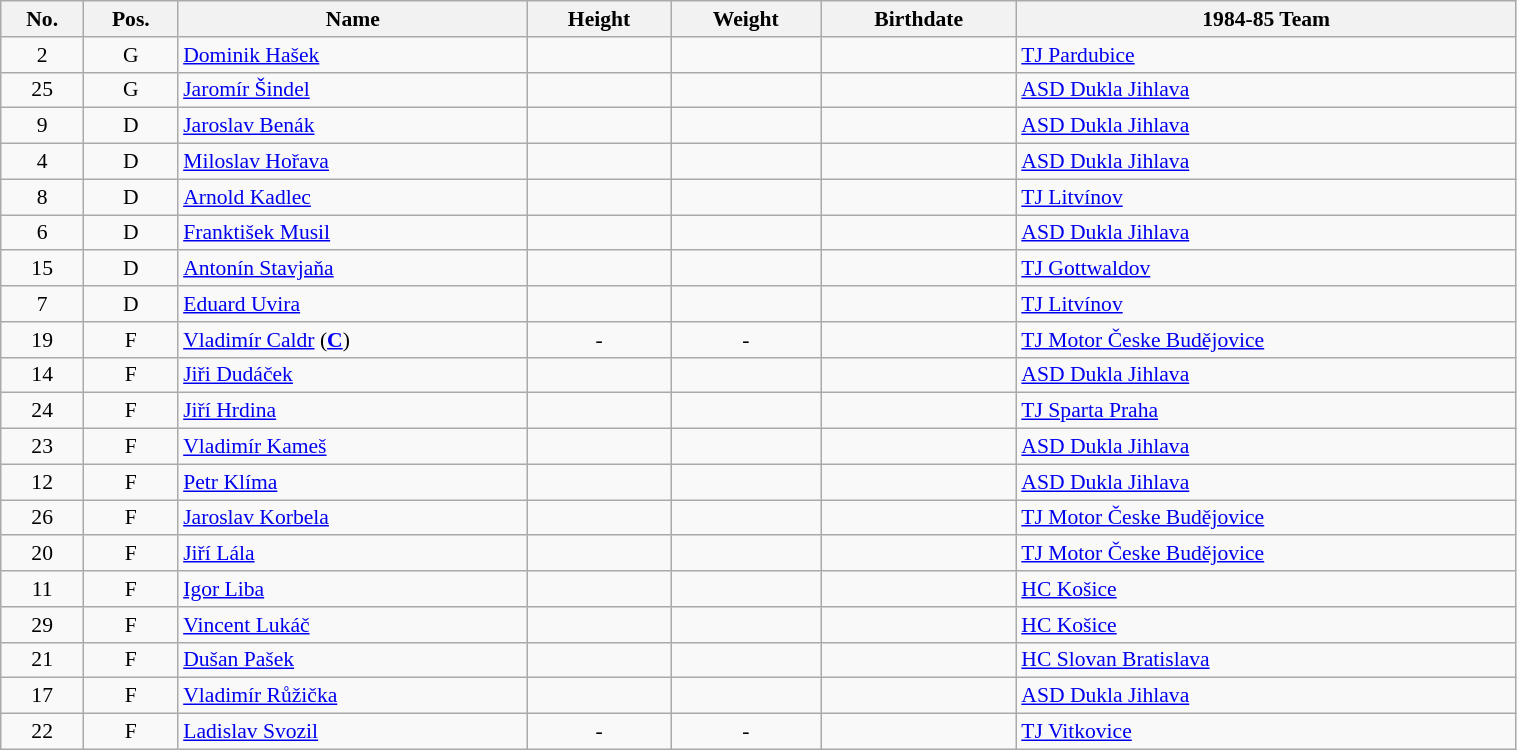<table class="wikitable sortable" width="80%" style="font-size: 90%; text-align: center;">
<tr>
<th>No.</th>
<th>Pos.</th>
<th>Name</th>
<th>Height</th>
<th>Weight</th>
<th>Birthdate</th>
<th>1984-85 Team</th>
</tr>
<tr>
<td>2</td>
<td>G</td>
<td style="text-align:left;"><a href='#'>Dominik Hašek</a></td>
<td></td>
<td></td>
<td style="text-align:right;"></td>
<td style="text-align:left;"> <a href='#'>TJ Pardubice</a></td>
</tr>
<tr>
<td>25</td>
<td>G</td>
<td style="text-align:left;"><a href='#'>Jaromír Šindel</a></td>
<td></td>
<td></td>
<td style="text-align:right;"></td>
<td style="text-align:left;"> <a href='#'>ASD Dukla Jihlava</a></td>
</tr>
<tr>
<td>9</td>
<td>D</td>
<td style="text-align:left;"><a href='#'>Jaroslav Benák</a></td>
<td></td>
<td></td>
<td style="text-align:right;"></td>
<td style="text-align:left;"> <a href='#'>ASD Dukla Jihlava</a></td>
</tr>
<tr>
<td>4</td>
<td>D</td>
<td style="text-align:left;"><a href='#'>Miloslav Hořava</a></td>
<td></td>
<td></td>
<td style="text-align:right;"></td>
<td style="text-align:left;"> <a href='#'>ASD Dukla Jihlava</a></td>
</tr>
<tr>
<td>8</td>
<td>D</td>
<td style="text-align:left;"><a href='#'>Arnold Kadlec</a></td>
<td></td>
<td></td>
<td style="text-align:right;"></td>
<td style="text-align:left;"> <a href='#'>TJ Litvínov</a></td>
</tr>
<tr>
<td>6</td>
<td>D</td>
<td style="text-align:left;"><a href='#'>Franktišek Musil</a></td>
<td></td>
<td></td>
<td style="text-align:right;"></td>
<td style="text-align:left;"> <a href='#'>ASD Dukla Jihlava</a></td>
</tr>
<tr>
<td>15</td>
<td>D</td>
<td style="text-align:left;"><a href='#'>Antonín Stavjaňa</a></td>
<td></td>
<td></td>
<td style="text-align:right;"></td>
<td style="text-align:left;"> <a href='#'>TJ Gottwaldov</a></td>
</tr>
<tr>
<td>7</td>
<td>D</td>
<td style="text-align:left;"><a href='#'>Eduard Uvira</a></td>
<td></td>
<td></td>
<td style="text-align:right;"></td>
<td style="text-align:left;"> <a href='#'>TJ Litvínov</a></td>
</tr>
<tr>
<td>19</td>
<td>F</td>
<td style="text-align:left;"><a href='#'>Vladimír Caldr</a> (<strong><a href='#'>C</a></strong>)</td>
<td>-</td>
<td>-</td>
<td style="text-align:right;"></td>
<td style="text-align:left;"> <a href='#'>TJ Motor Česke Budějovice</a></td>
</tr>
<tr>
<td>14</td>
<td>F</td>
<td style="text-align:left;"><a href='#'>Jiři Dudáček</a></td>
<td></td>
<td></td>
<td style="text-align:right;"></td>
<td style="text-align:left;"> <a href='#'>ASD Dukla Jihlava</a></td>
</tr>
<tr>
<td>24</td>
<td>F</td>
<td style="text-align:left;"><a href='#'>Jiří Hrdina</a></td>
<td></td>
<td></td>
<td style="text-align:right;"></td>
<td style="text-align:left;"> <a href='#'>TJ Sparta Praha</a></td>
</tr>
<tr>
<td>23</td>
<td>F</td>
<td style="text-align:left;"><a href='#'>Vladimír Kameš</a></td>
<td></td>
<td></td>
<td style="text-align:right;"></td>
<td style="text-align:left;"> <a href='#'>ASD Dukla Jihlava</a></td>
</tr>
<tr>
<td>12</td>
<td>F</td>
<td style="text-align:left;"><a href='#'>Petr Klíma</a></td>
<td></td>
<td></td>
<td style="text-align:right;"></td>
<td style="text-align:left;"> <a href='#'>ASD Dukla Jihlava</a></td>
</tr>
<tr>
<td>26</td>
<td>F</td>
<td style="text-align:left;"><a href='#'>Jaroslav Korbela</a></td>
<td></td>
<td></td>
<td style="text-align:right;"></td>
<td style="text-align:left;"> <a href='#'>TJ Motor Česke Budějovice</a></td>
</tr>
<tr>
<td>20</td>
<td>F</td>
<td style="text-align:left;"><a href='#'>Jiří Lála</a></td>
<td></td>
<td></td>
<td style="text-align:right;"></td>
<td style="text-align:left;"> <a href='#'>TJ Motor Česke Budějovice</a></td>
</tr>
<tr>
<td>11</td>
<td>F</td>
<td style="text-align:left;"><a href='#'>Igor Liba</a></td>
<td></td>
<td></td>
<td style="text-align:right;"></td>
<td style="text-align:left;"> <a href='#'>HC Košice</a></td>
</tr>
<tr>
<td>29</td>
<td>F</td>
<td style="text-align:left;"><a href='#'>Vincent Lukáč</a></td>
<td></td>
<td></td>
<td style="text-align:right;"></td>
<td style="text-align:left;"> <a href='#'>HC Košice</a></td>
</tr>
<tr>
<td>21</td>
<td>F</td>
<td style="text-align:left;"><a href='#'>Dušan Pašek</a></td>
<td></td>
<td></td>
<td style="text-align:right;"></td>
<td style="text-align:left;"> <a href='#'>HC Slovan Bratislava</a></td>
</tr>
<tr>
<td>17</td>
<td>F</td>
<td style="text-align:left;"><a href='#'>Vladimír Růžička</a></td>
<td></td>
<td></td>
<td style="text-align:right;"></td>
<td style="text-align:left;"> <a href='#'>ASD Dukla Jihlava</a></td>
</tr>
<tr>
<td>22</td>
<td>F</td>
<td style="text-align:left;"><a href='#'>Ladislav Svozil</a></td>
<td>-</td>
<td>-</td>
<td style="text-align:right;"></td>
<td style="text-align:left;"> <a href='#'>TJ Vitkovice</a></td>
</tr>
</table>
